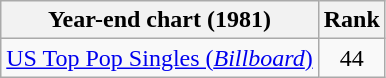<table class="wikitable">
<tr>
<th>Year-end chart (1981)</th>
<th>Rank</th>
</tr>
<tr>
<td><a href='#'>US Top Pop Singles (<em>Billboard</em>)</a></td>
<td align="center">44</td>
</tr>
</table>
